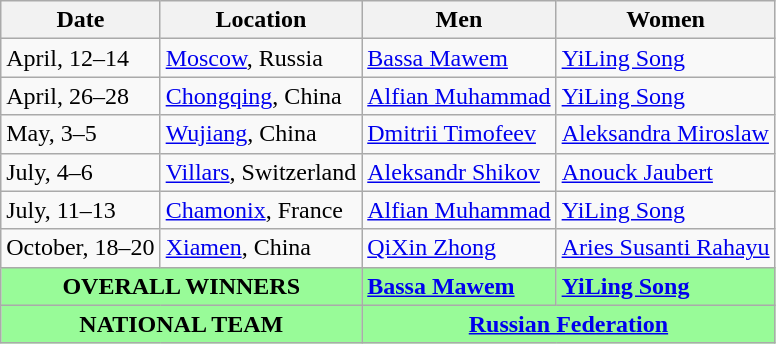<table class="wikitable">
<tr>
<th>Date</th>
<th>Location</th>
<th>Men</th>
<th>Women</th>
</tr>
<tr>
<td>April, 12–14</td>
<td> <a href='#'>Moscow</a>, Russia</td>
<td> <a href='#'>Bassa Mawem</a></td>
<td> <a href='#'>YiLing Song</a></td>
</tr>
<tr>
<td>April, 26–28</td>
<td> <a href='#'>Chongqing</a>, China</td>
<td> <a href='#'>Alfian Muhammad</a></td>
<td> <a href='#'>YiLing Song</a></td>
</tr>
<tr>
<td>May, 3–5</td>
<td> <a href='#'>Wujiang</a>, China</td>
<td> <a href='#'>Dmitrii Timofeev</a></td>
<td> <a href='#'>Aleksandra Miroslaw</a></td>
</tr>
<tr>
<td>July, 4–6</td>
<td> <a href='#'>Villars</a>, Switzerland</td>
<td> <a href='#'>Aleksandr Shikov</a></td>
<td> <a href='#'>Anouck Jaubert</a></td>
</tr>
<tr>
<td>July, 11–13</td>
<td> <a href='#'>Chamonix</a>, France</td>
<td> <a href='#'>Alfian Muhammad</a></td>
<td> <a href='#'>YiLing Song</a></td>
</tr>
<tr>
<td>October, 18–20</td>
<td> <a href='#'>Xiamen</a>, China</td>
<td> <a href='#'>QiXin Zhong</a></td>
<td> <a href='#'>Aries Susanti Rahayu</a></td>
</tr>
<tr style="background:#98FB98">
<td colspan="2" align="center"><strong>OVERALL WINNERS</strong></td>
<td><strong> <a href='#'>Bassa Mawem</a></strong></td>
<td><strong> <a href='#'>YiLing Song</a></strong></td>
</tr>
<tr style="background:#98FB98">
<td colspan="2" align="center"><strong>NATIONAL TEAM</strong></td>
<td colspan="2" align="center"><strong> <a href='#'>Russian Federation</a></strong></td>
</tr>
</table>
